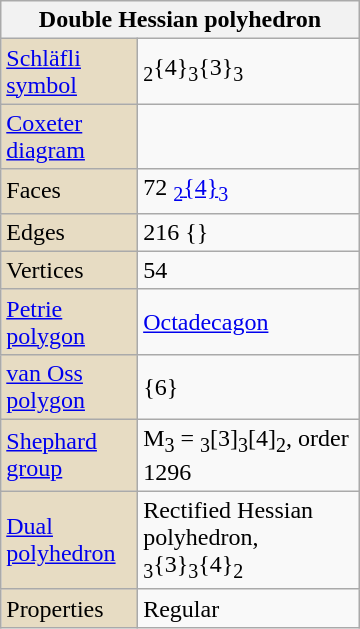<table class="wikitable" bgcolor="#ffffff" cellpadding="5" align="right" style="margin-left:10px" width="240">
<tr>
<th bgcolor=#e7dcc3 colspan=2>Double Hessian polyhedron</th>
</tr>
<tr>
<td bgcolor=#e7dcc3><a href='#'>Schläfli symbol</a></td>
<td><sub>2</sub>{4}<sub>3</sub>{3}<sub>3</sub></td>
</tr>
<tr>
<td bgcolor=#e7dcc3><a href='#'>Coxeter diagram</a></td>
<td></td>
</tr>
<tr>
<td bgcolor=#e7dcc3>Faces</td>
<td>72 <a href='#'><sub>2</sub>{4}<sub>3</sub></a> </td>
</tr>
<tr>
<td bgcolor=#e7dcc3>Edges</td>
<td>216 {} </td>
</tr>
<tr>
<td bgcolor=#e7dcc3>Vertices</td>
<td>54</td>
</tr>
<tr>
<td bgcolor=#e7dcc3><a href='#'>Petrie polygon</a></td>
<td><a href='#'>Octadecagon</a></td>
</tr>
<tr>
<td bgcolor=#e7dcc3><a href='#'>van Oss polygon</a></td>
<td>{6} </td>
</tr>
<tr>
<td bgcolor=#e7dcc3><a href='#'>Shephard group</a></td>
<td>M<sub>3</sub> = <sub>3</sub>[3]<sub>3</sub>[4]<sub>2</sub>, order 1296</td>
</tr>
<tr>
<td bgcolor=#e7dcc3><a href='#'>Dual polyhedron</a></td>
<td>Rectified Hessian polyhedron, <sub>3</sub>{3}<sub>3</sub>{4}<sub>2</sub></td>
</tr>
<tr>
<td bgcolor=#e7dcc3>Properties</td>
<td>Regular</td>
</tr>
</table>
